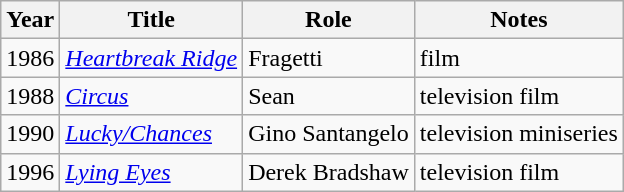<table class="wikitable sortable">
<tr>
<th>Year</th>
<th>Title</th>
<th>Role</th>
<th class="unsortable">Notes</th>
</tr>
<tr>
<td>1986</td>
<td><em><a href='#'>Heartbreak Ridge</a></em></td>
<td>Fragetti</td>
<td>film</td>
</tr>
<tr>
<td>1988</td>
<td><em><a href='#'>Circus</a></em></td>
<td>Sean</td>
<td>television film</td>
</tr>
<tr>
<td>1990</td>
<td><em><a href='#'>Lucky/Chances</a></em></td>
<td>Gino Santangelo</td>
<td>television miniseries</td>
</tr>
<tr>
<td>1996</td>
<td><em><a href='#'>Lying Eyes</a></em></td>
<td>Derek Bradshaw</td>
<td>television film</td>
</tr>
</table>
